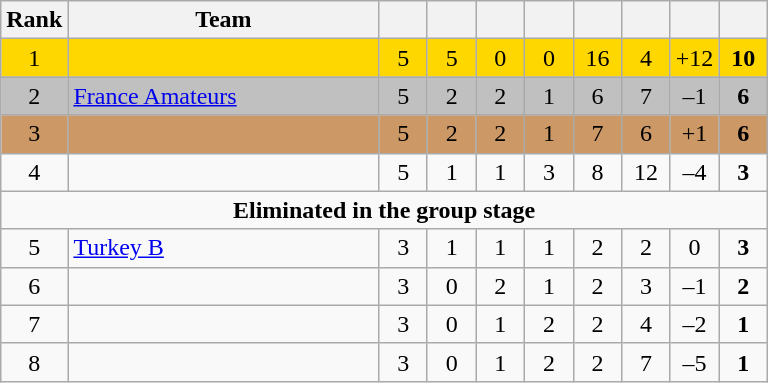<table class="wikitable" style="text-align:center">
<tr>
<th width=20>Rank</th>
<th width=200>Team</th>
<th width="25"></th>
<th width="25"></th>
<th width="25"></th>
<th width="25"></th>
<th width="25"></th>
<th width="25"></th>
<th width="25"></th>
<th width="25"></th>
</tr>
<tr style="background:gold;">
<td>1</td>
<td style="text-align:left;"></td>
<td>5</td>
<td>5</td>
<td>0</td>
<td>0</td>
<td>16</td>
<td>4</td>
<td>+12</td>
<td><strong>10</strong></td>
</tr>
<tr style="background:silver;">
<td>2</td>
<td style="text-align:left;"> <a href='#'>France Amateurs</a></td>
<td>5</td>
<td>2</td>
<td>2</td>
<td>1</td>
<td>6</td>
<td>7</td>
<td>–1</td>
<td><strong>6</strong></td>
</tr>
<tr style="background:#cc9966;">
<td>3</td>
<td style="text-align:left;"></td>
<td>5</td>
<td>2</td>
<td>2</td>
<td>1</td>
<td>7</td>
<td>6</td>
<td>+1</td>
<td><strong>6</strong></td>
</tr>
<tr>
<td>4</td>
<td style="text-align:left;"></td>
<td>5</td>
<td>1</td>
<td>1</td>
<td>3</td>
<td>8</td>
<td>12</td>
<td>–4</td>
<td><strong>3</strong></td>
</tr>
<tr>
<td colspan=14><strong>Eliminated in the group stage</strong></td>
</tr>
<tr>
<td>5</td>
<td style="text-align:left;"> <a href='#'>Turkey B</a></td>
<td>3</td>
<td>1</td>
<td>1</td>
<td>1</td>
<td>2</td>
<td>2</td>
<td>0</td>
<td><strong>3</strong></td>
</tr>
<tr>
<td>6</td>
<td style="text-align:left;"></td>
<td>3</td>
<td>0</td>
<td>2</td>
<td>1</td>
<td>2</td>
<td>3</td>
<td>–1</td>
<td><strong>2</strong></td>
</tr>
<tr>
<td>7</td>
<td style="text-align:left;"></td>
<td>3</td>
<td>0</td>
<td>1</td>
<td>2</td>
<td>2</td>
<td>4</td>
<td>–2</td>
<td><strong>1</strong></td>
</tr>
<tr>
<td>8</td>
<td style="text-align:left;"></td>
<td>3</td>
<td>0</td>
<td>1</td>
<td>2</td>
<td>2</td>
<td>7</td>
<td>–5</td>
<td><strong>1</strong></td>
</tr>
</table>
